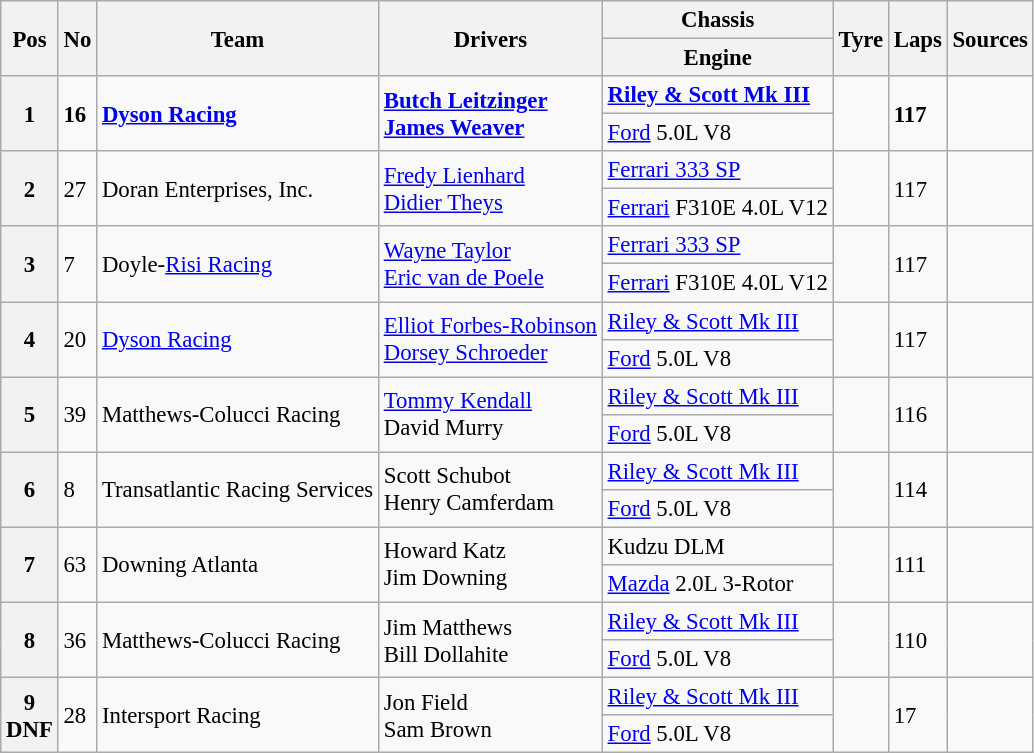<table class="wikitable" style="font-size: 95%;">
<tr>
<th rowspan=2>Pos</th>
<th rowspan=2>No</th>
<th rowspan=2>Team</th>
<th rowspan=2>Drivers</th>
<th>Chassis</th>
<th rowspan=2>Tyre</th>
<th rowspan=2>Laps</th>
<th rowspan="2">Sources</th>
</tr>
<tr>
<th>Engine</th>
</tr>
<tr style="font-weight:bold">
<th rowspan=2>1</th>
<td rowspan=2>16</td>
<td rowspan=2><a href='#'>Dyson Racing</a></td>
<td rowspan=2> <a href='#'>Butch Leitzinger</a><br> <a href='#'>James Weaver</a></td>
<td><a href='#'>Riley & Scott Mk III</a></td>
<td rowspan=2></td>
<td rowspan=2>117</td>
<td rowspan="2"></td>
</tr>
<tr>
<td><a href='#'>Ford</a> 5.0L V8</td>
</tr>
<tr>
<th rowspan=2>2</th>
<td rowspan=2>27</td>
<td rowspan=2>Doran Enterprises, Inc.</td>
<td rowspan=2> <a href='#'>Fredy Lienhard</a><br> <a href='#'>Didier Theys</a></td>
<td><a href='#'>Ferrari 333 SP</a></td>
<td rowspan=2></td>
<td rowspan=2>117</td>
<td rowspan="2"></td>
</tr>
<tr>
<td><a href='#'>Ferrari</a> F310E 4.0L V12</td>
</tr>
<tr>
<th rowspan=2>3</th>
<td rowspan=2>7</td>
<td rowspan=2>Doyle-<a href='#'>Risi Racing</a></td>
<td rowspan=2> <a href='#'>Wayne Taylor</a><br> <a href='#'>Eric van de Poele</a></td>
<td><a href='#'>Ferrari 333 SP</a></td>
<td rowspan=2></td>
<td rowspan=2>117</td>
<td rowspan="2"></td>
</tr>
<tr>
<td><a href='#'>Ferrari</a> F310E 4.0L V12</td>
</tr>
<tr>
<th rowspan=2>4</th>
<td rowspan=2>20</td>
<td rowspan=2><a href='#'>Dyson Racing</a></td>
<td rowspan=2> <a href='#'>Elliot Forbes-Robinson</a><br> <a href='#'>Dorsey Schroeder</a></td>
<td><a href='#'>Riley & Scott Mk III</a></td>
<td rowspan=2></td>
<td rowspan=2>117</td>
<td rowspan="2"></td>
</tr>
<tr>
<td><a href='#'>Ford</a> 5.0L V8</td>
</tr>
<tr>
<th rowspan=2>5</th>
<td rowspan=2>39</td>
<td rowspan=2>Matthews-Colucci Racing</td>
<td rowspan=2> <a href='#'>Tommy Kendall</a><br> David Murry</td>
<td><a href='#'>Riley & Scott Mk III</a></td>
<td rowspan=2></td>
<td rowspan=2>116</td>
<td rowspan="2"></td>
</tr>
<tr>
<td><a href='#'>Ford</a> 5.0L V8</td>
</tr>
<tr>
<th rowspan=2>6</th>
<td rowspan=2>8</td>
<td rowspan=2>Transatlantic Racing Services</td>
<td rowspan=2> Scott Schubot<br> Henry Camferdam</td>
<td><a href='#'>Riley & Scott Mk III</a></td>
<td rowspan=2></td>
<td rowspan=2>114</td>
<td rowspan="2"></td>
</tr>
<tr>
<td><a href='#'>Ford</a> 5.0L V8</td>
</tr>
<tr>
<th rowspan=2>7</th>
<td rowspan=2>63</td>
<td rowspan=2>Downing Atlanta</td>
<td rowspan=2> Howard Katz<br> Jim Downing</td>
<td>Kudzu DLM</td>
<td rowspan=2></td>
<td rowspan=2>111</td>
<td rowspan="2"></td>
</tr>
<tr>
<td><a href='#'>Mazda</a> 2.0L 3-Rotor</td>
</tr>
<tr>
<th rowspan=2>8</th>
<td rowspan=2>36</td>
<td rowspan=2>Matthews-Colucci Racing</td>
<td rowspan=2> Jim Matthews<br> Bill Dollahite</td>
<td><a href='#'>Riley & Scott Mk III</a></td>
<td rowspan=2></td>
<td rowspan=2>110</td>
<td rowspan="2"></td>
</tr>
<tr>
<td><a href='#'>Ford</a> 5.0L V8</td>
</tr>
<tr>
<th rowspan=2>9<br>DNF</th>
<td rowspan=2>28</td>
<td rowspan=2>Intersport Racing</td>
<td rowspan=2> Jon Field<br> Sam Brown</td>
<td><a href='#'>Riley & Scott Mk III</a></td>
<td rowspan=2></td>
<td rowspan=2>17</td>
<td rowspan="2"></td>
</tr>
<tr>
<td><a href='#'>Ford</a> 5.0L V8</td>
</tr>
</table>
